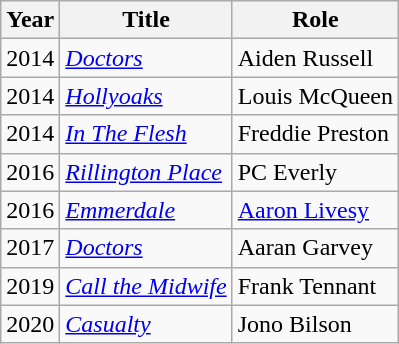<table class="wikitable sortable">
<tr>
<th>Year</th>
<th>Title</th>
<th>Role</th>
</tr>
<tr>
<td>2014</td>
<td><em><a href='#'>Doctors</a></em></td>
<td>Aiden Russell</td>
</tr>
<tr>
<td>2014</td>
<td><em><a href='#'>Hollyoaks</a></em></td>
<td>Louis McQueen</td>
</tr>
<tr>
<td>2014</td>
<td><em><a href='#'>In The Flesh</a></em></td>
<td>Freddie Preston</td>
</tr>
<tr>
<td>2016</td>
<td><em><a href='#'>Rillington Place</a></em></td>
<td>PC Everly</td>
</tr>
<tr>
<td>2016</td>
<td><em><a href='#'>Emmerdale</a></em></td>
<td><a href='#'>Aaron Livesy</a></td>
</tr>
<tr>
<td>2017</td>
<td><em><a href='#'>Doctors</a></em></td>
<td>Aaran Garvey</td>
</tr>
<tr>
<td>2019</td>
<td><em><a href='#'>Call the Midwife</a></em></td>
<td>Frank Tennant</td>
</tr>
<tr>
<td>2020</td>
<td><em><a href='#'>Casualty</a></em></td>
<td>Jono Bilson</td>
</tr>
</table>
